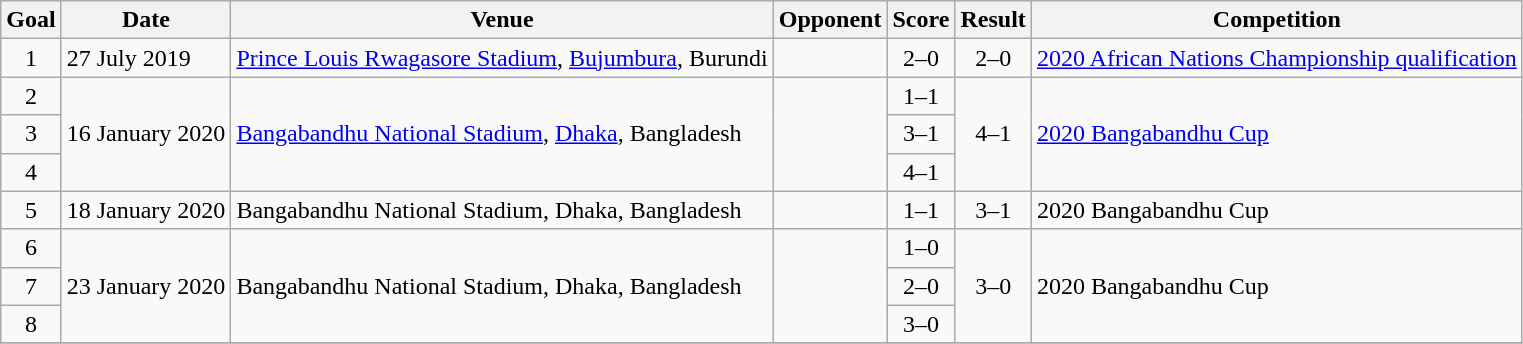<table class="wikitable plainrowheaders sortable">
<tr>
<th>Goal</th>
<th>Date</th>
<th>Venue</th>
<th>Opponent</th>
<th>Score</th>
<th>Result</th>
<th>Competition</th>
</tr>
<tr>
<td align=center>1</td>
<td>27 July 2019</td>
<td><a href='#'>Prince Louis Rwagasore Stadium</a>, <a href='#'>Bujumbura</a>, Burundi</td>
<td></td>
<td align=center>2–0</td>
<td align="center">2–0</td>
<td><a href='#'>2020 African Nations Championship qualification</a></td>
</tr>
<tr>
<td align=center>2</td>
<td rowspan="3">16 January 2020</td>
<td rowspan="3"><a href='#'>Bangabandhu National Stadium</a>, <a href='#'>Dhaka</a>, Bangladesh</td>
<td rowspan=3></td>
<td align=center>1–1</td>
<td rowspan="3" align="center">4–1</td>
<td rowspan="3"><a href='#'>2020 Bangabandhu Cup</a></td>
</tr>
<tr>
<td align=center>3</td>
<td align="center">3–1</td>
</tr>
<tr>
<td align=center>4</td>
<td align="center">4–1</td>
</tr>
<tr>
<td align=center>5</td>
<td>18 January 2020</td>
<td>Bangabandhu National Stadium, Dhaka, Bangladesh</td>
<td></td>
<td align=center>1–1</td>
<td align="center">3–1</td>
<td>2020 Bangabandhu Cup</td>
</tr>
<tr>
<td align=center>6</td>
<td rowspan="3">23 January 2020</td>
<td rowspan="3">Bangabandhu National Stadium, Dhaka, Bangladesh</td>
<td rowspan="3"></td>
<td align=center>1–0</td>
<td rowspan="3" align="center">3–0</td>
<td rowspan="3">2020 Bangabandhu Cup</td>
</tr>
<tr>
<td align=center>7</td>
<td align="center">2–0</td>
</tr>
<tr>
<td align=center>8</td>
<td align="center">3–0</td>
</tr>
<tr>
</tr>
</table>
